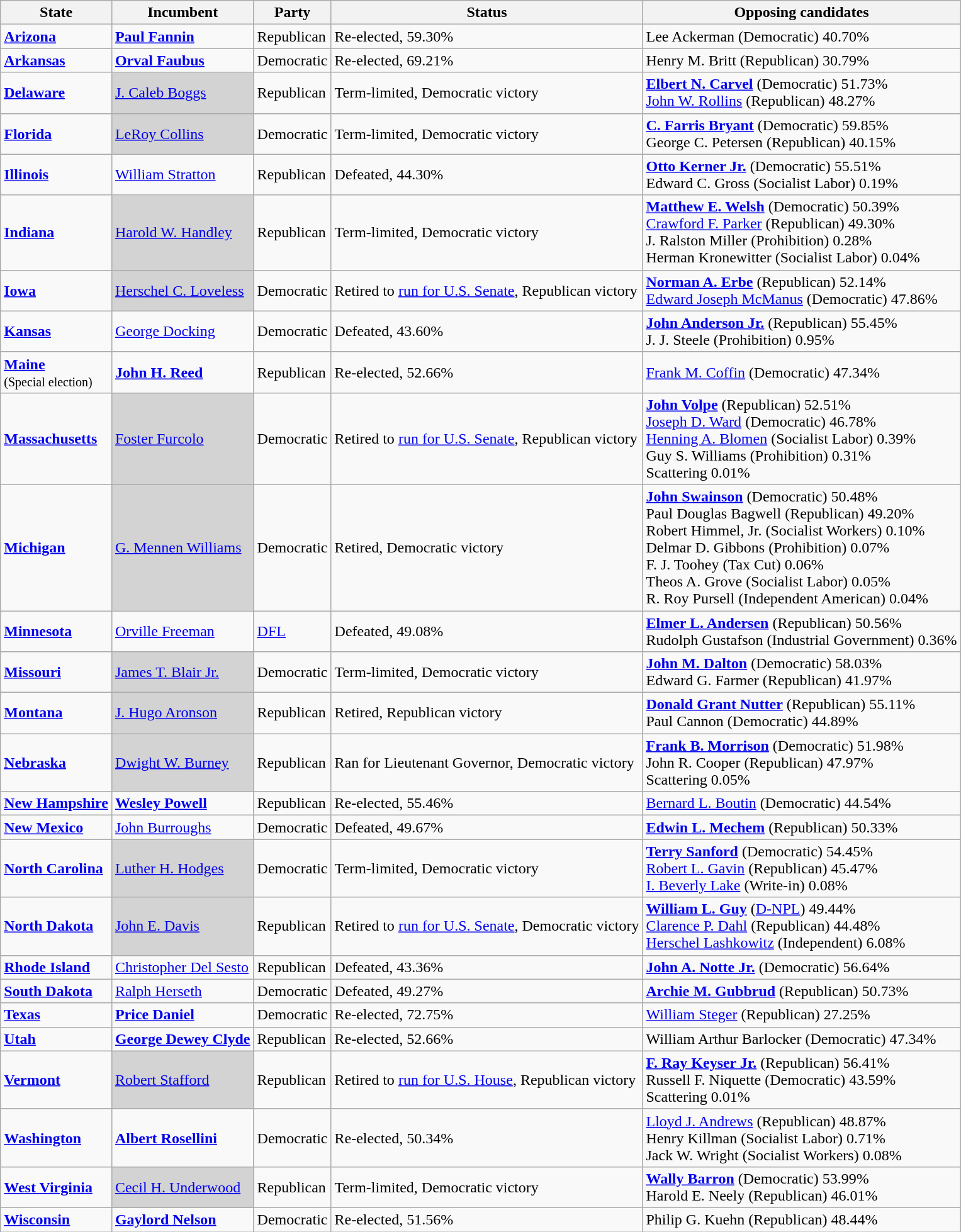<table class="wikitable">
<tr>
<th>State</th>
<th>Incumbent</th>
<th>Party</th>
<th>Status</th>
<th>Opposing candidates</th>
</tr>
<tr>
<td><strong><a href='#'>Arizona</a></strong></td>
<td><strong><a href='#'>Paul Fannin</a></strong></td>
<td>Republican</td>
<td>Re-elected, 59.30%</td>
<td>Lee Ackerman (Democratic) 40.70%<br></td>
</tr>
<tr>
<td><strong><a href='#'>Arkansas</a></strong></td>
<td><strong><a href='#'>Orval Faubus</a></strong></td>
<td>Democratic</td>
<td>Re-elected, 69.21%</td>
<td>Henry M. Britt (Republican) 30.79%<br></td>
</tr>
<tr>
<td><strong><a href='#'>Delaware</a></strong></td>
<td bgcolor="lightgrey"><a href='#'>J. Caleb Boggs</a></td>
<td>Republican</td>
<td>Term-limited, Democratic victory</td>
<td><strong><a href='#'>Elbert N. Carvel</a></strong> (Democratic) 51.73%<br><a href='#'>John W. Rollins</a> (Republican) 48.27%<br></td>
</tr>
<tr>
<td><strong><a href='#'>Florida</a></strong></td>
<td bgcolor="lightgrey"><a href='#'>LeRoy Collins</a></td>
<td>Democratic</td>
<td>Term-limited, Democratic victory</td>
<td><strong><a href='#'>C. Farris Bryant</a></strong> (Democratic) 59.85%<br>George C. Petersen (Republican) 40.15%<br></td>
</tr>
<tr>
<td><strong><a href='#'>Illinois</a></strong></td>
<td><a href='#'>William Stratton</a></td>
<td>Republican</td>
<td>Defeated, 44.30%</td>
<td><strong><a href='#'>Otto Kerner Jr.</a></strong> (Democratic) 55.51%<br>Edward C. Gross (Socialist Labor) 0.19%<br></td>
</tr>
<tr>
<td><strong><a href='#'>Indiana</a></strong></td>
<td bgcolor="lightgrey"><a href='#'>Harold W. Handley</a></td>
<td>Republican</td>
<td>Term-limited, Democratic victory</td>
<td><strong><a href='#'>Matthew E. Welsh</a></strong> (Democratic) 50.39%<br><a href='#'>Crawford F. Parker</a> (Republican) 49.30%<br>J. Ralston Miller (Prohibition) 0.28%<br>Herman Kronewitter (Socialist Labor) 0.04%<br></td>
</tr>
<tr>
<td><strong><a href='#'>Iowa</a></strong></td>
<td bgcolor="lightgrey"><a href='#'>Herschel C. Loveless</a></td>
<td>Democratic</td>
<td>Retired to <a href='#'>run for U.S. Senate</a>, Republican victory</td>
<td><strong><a href='#'>Norman A. Erbe</a></strong> (Republican) 52.14%<br><a href='#'>Edward Joseph McManus</a> (Democratic) 47.86%<br></td>
</tr>
<tr>
<td><strong><a href='#'>Kansas</a></strong></td>
<td><a href='#'>George Docking</a></td>
<td>Democratic</td>
<td>Defeated, 43.60%</td>
<td><strong><a href='#'>John Anderson Jr.</a></strong> (Republican) 55.45%<br>J. J. Steele (Prohibition) 0.95%<br></td>
</tr>
<tr>
<td><strong><a href='#'>Maine</a></strong><br><small>(Special election)</small></td>
<td><strong><a href='#'>John H. Reed</a></strong></td>
<td>Republican</td>
<td>Re-elected, 52.66%</td>
<td><a href='#'>Frank M. Coffin</a> (Democratic) 47.34%<br></td>
</tr>
<tr>
<td><strong><a href='#'>Massachusetts</a></strong></td>
<td bgcolor="lightgrey"><a href='#'>Foster Furcolo</a></td>
<td>Democratic</td>
<td>Retired to <a href='#'>run for U.S. Senate</a>, Republican victory</td>
<td><strong><a href='#'>John Volpe</a></strong> (Republican) 52.51%<br><a href='#'>Joseph D. Ward</a> (Democratic) 46.78%<br><a href='#'>Henning A. Blomen</a> (Socialist Labor) 0.39%<br>Guy S. Williams (Prohibition) 0.31%<br> Scattering 0.01%<br></td>
</tr>
<tr>
<td><strong><a href='#'>Michigan</a></strong></td>
<td bgcolor="lightgrey"><a href='#'>G. Mennen Williams</a></td>
<td>Democratic</td>
<td>Retired, Democratic victory</td>
<td><strong><a href='#'>John Swainson</a></strong> (Democratic) 50.48%<br>Paul Douglas Bagwell (Republican) 49.20%<br>Robert Himmel, Jr. (Socialist Workers) 0.10%<br>Delmar D. Gibbons (Prohibition) 0.07%<br>F. J. Toohey (Tax Cut) 0.06%<br>Theos A. Grove (Socialist Labor) 0.05%<br>R. Roy Pursell (Independent American) 0.04% <br></td>
</tr>
<tr>
<td><strong><a href='#'>Minnesota</a></strong></td>
<td><a href='#'>Orville Freeman</a></td>
<td><a href='#'>DFL</a></td>
<td>Defeated, 49.08%</td>
<td><strong><a href='#'>Elmer L. Andersen</a></strong> (Republican) 50.56%<br>Rudolph Gustafson (Industrial Government) 0.36%<br></td>
</tr>
<tr>
<td><strong><a href='#'>Missouri</a></strong></td>
<td bgcolor="lightgrey"><a href='#'>James T. Blair Jr.</a></td>
<td>Democratic</td>
<td>Term-limited, Democratic victory</td>
<td><strong><a href='#'>John M. Dalton</a></strong> (Democratic) 58.03%<br>Edward G. Farmer (Republican) 41.97%<br></td>
</tr>
<tr>
<td><strong><a href='#'>Montana</a></strong></td>
<td bgcolor="lightgrey"><a href='#'>J. Hugo Aronson</a></td>
<td>Republican</td>
<td>Retired, Republican victory</td>
<td><strong><a href='#'>Donald Grant Nutter</a></strong> (Republican) 55.11%<br>Paul Cannon (Democratic) 44.89%<br></td>
</tr>
<tr>
<td><strong><a href='#'>Nebraska</a></strong></td>
<td bgcolor="lightgrey"><a href='#'>Dwight W. Burney</a></td>
<td>Republican</td>
<td>Ran for Lieutenant Governor, Democratic victory</td>
<td><strong><a href='#'>Frank B. Morrison</a></strong> (Democratic) 51.98%<br>John R. Cooper (Republican) 47.97%<br>Scattering 0.05%<br></td>
</tr>
<tr>
<td><strong><a href='#'>New Hampshire</a></strong></td>
<td><strong><a href='#'>Wesley Powell</a></strong></td>
<td>Republican</td>
<td>Re-elected, 55.46%</td>
<td><a href='#'>Bernard L. Boutin</a> (Democratic) 44.54%<br></td>
</tr>
<tr>
<td><strong><a href='#'>New Mexico</a></strong></td>
<td><a href='#'>John Burroughs</a></td>
<td>Democratic</td>
<td>Defeated, 49.67%</td>
<td><strong><a href='#'>Edwin L. Mechem</a></strong> (Republican) 50.33%<br></td>
</tr>
<tr>
<td><strong><a href='#'>North Carolina</a></strong></td>
<td bgcolor="lightgrey"><a href='#'>Luther H. Hodges</a></td>
<td>Democratic</td>
<td>Term-limited, Democratic victory</td>
<td><strong><a href='#'>Terry Sanford</a></strong> (Democratic) 54.45%<br><a href='#'>Robert L. Gavin</a> (Republican) 45.47%<br><a href='#'>I. Beverly Lake</a> (Write-in) 0.08%<br></td>
</tr>
<tr>
<td><strong><a href='#'>North Dakota</a></strong></td>
<td bgcolor="lightgrey"><a href='#'>John E. Davis</a></td>
<td>Republican</td>
<td>Retired to <a href='#'>run for U.S. Senate</a>, Democratic victory</td>
<td><strong><a href='#'>William L. Guy</a></strong> (<a href='#'>D-NPL</a>) 49.44%<br><a href='#'>Clarence P. Dahl</a> (Republican) 44.48%<br><a href='#'>Herschel Lashkowitz</a> (Independent) 6.08%<br></td>
</tr>
<tr>
<td><strong><a href='#'>Rhode Island</a></strong></td>
<td><a href='#'>Christopher Del Sesto</a></td>
<td>Republican</td>
<td>Defeated, 43.36%</td>
<td><strong><a href='#'>John A. Notte Jr.</a></strong> (Democratic) 56.64%<br></td>
</tr>
<tr>
<td><strong><a href='#'>South Dakota</a></strong></td>
<td><a href='#'>Ralph Herseth</a></td>
<td>Democratic</td>
<td>Defeated, 49.27%</td>
<td><strong><a href='#'>Archie M. Gubbrud</a></strong> (Republican) 50.73%<br></td>
</tr>
<tr>
<td><strong><a href='#'>Texas</a></strong></td>
<td><strong><a href='#'>Price Daniel</a></strong></td>
<td>Democratic</td>
<td>Re-elected, 72.75%</td>
<td><a href='#'>William Steger</a> (Republican) 27.25%<br></td>
</tr>
<tr>
<td><strong><a href='#'>Utah</a></strong></td>
<td><strong><a href='#'>George Dewey Clyde</a></strong></td>
<td>Republican</td>
<td>Re-elected, 52.66%</td>
<td>William Arthur Barlocker (Democratic) 47.34%<br></td>
</tr>
<tr>
<td><strong><a href='#'>Vermont</a></strong></td>
<td bgcolor="lightgrey"><a href='#'>Robert Stafford</a></td>
<td>Republican</td>
<td>Retired to <a href='#'>run for U.S. House</a>, Republican victory</td>
<td><strong><a href='#'>F. Ray Keyser Jr.</a></strong> (Republican) 56.41%<br>Russell F. Niquette (Democratic) 43.59%<br>Scattering 0.01%<br></td>
</tr>
<tr>
<td><strong><a href='#'>Washington</a></strong></td>
<td><strong><a href='#'>Albert Rosellini</a></strong></td>
<td>Democratic</td>
<td>Re-elected, 50.34%</td>
<td><a href='#'>Lloyd J. Andrews</a> (Republican) 48.87%<br>Henry Killman (Socialist Labor) 0.71%<br>Jack W. Wright (Socialist Workers) 0.08%<br></td>
</tr>
<tr>
<td><strong><a href='#'>West Virginia</a></strong></td>
<td bgcolor="lightgrey"><a href='#'>Cecil H. Underwood</a></td>
<td>Republican</td>
<td>Term-limited, Democratic victory</td>
<td><strong><a href='#'>Wally Barron</a></strong> (Democratic) 53.99%<br>Harold E. Neely (Republican) 46.01%<br></td>
</tr>
<tr>
<td><strong><a href='#'>Wisconsin</a></strong></td>
<td><strong><a href='#'>Gaylord Nelson</a></strong></td>
<td>Democratic</td>
<td>Re-elected, 51.56%</td>
<td>Philip G. Kuehn (Republican) 48.44%<br></td>
</tr>
</table>
